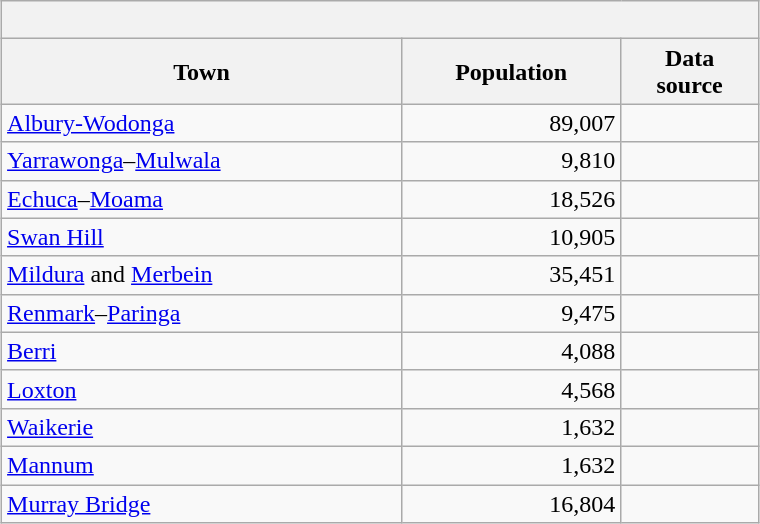<table class="wikitable floatleft" style="margin:0.5em auto; width:40%; center:86%; :1em; :2em; :1em">
<tr>
<th colspan="3"><br></th>
</tr>
<tr>
<th>Town</th>
<th>Population</th>
<th>Data<br>source</th>
</tr>
<tr>
<td><a href='#'>Albury-Wodonga</a></td>
<td align=right>89,007</td>
<td></td>
</tr>
<tr>
<td><a href='#'>Yarrawonga</a>–<a href='#'>Mulwala</a></td>
<td align=right>9,810</td>
<td></td>
</tr>
<tr>
<td><a href='#'>Echuca</a>–<a href='#'>Moama</a></td>
<td align=right>18,526</td>
<td></td>
</tr>
<tr>
<td><a href='#'>Swan Hill</a></td>
<td align=right>10,905</td>
<td></td>
</tr>
<tr>
<td><a href='#'>Mildura</a> and <a href='#'>Merbein</a></td>
<td align=right>35,451</td>
<td></td>
</tr>
<tr>
<td><a href='#'>Renmark</a>–<a href='#'>Paringa</a></td>
<td align=right>9,475</td>
<td></td>
</tr>
<tr>
<td><a href='#'>Berri</a></td>
<td align=right>4,088</td>
<td></td>
</tr>
<tr>
<td><a href='#'>Loxton</a></td>
<td align=right>4,568</td>
<td></td>
</tr>
<tr>
<td><a href='#'>Waikerie</a></td>
<td align=right>1,632</td>
<td></td>
</tr>
<tr>
<td><a href='#'>Mannum</a></td>
<td align=right>1,632</td>
<td></td>
</tr>
<tr>
<td><a href='#'>Murray Bridge</a></td>
<td align=right>16,804</td>
<td></td>
</tr>
</table>
